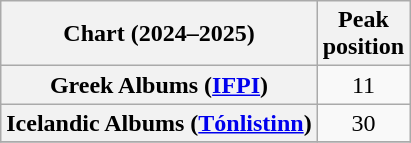<table class="wikitable sortable plainrowheaders" style="text-align:center">
<tr>
<th scope="col">Chart (2024–2025)</th>
<th scope="col">Peak<br>position</th>
</tr>
<tr>
<th scope="row">Greek Albums (<a href='#'>IFPI</a>)</th>
<td>11</td>
</tr>
<tr>
<th scope="row">Icelandic Albums (<a href='#'>Tónlistinn</a>)</th>
<td>30</td>
</tr>
<tr>
</tr>
</table>
